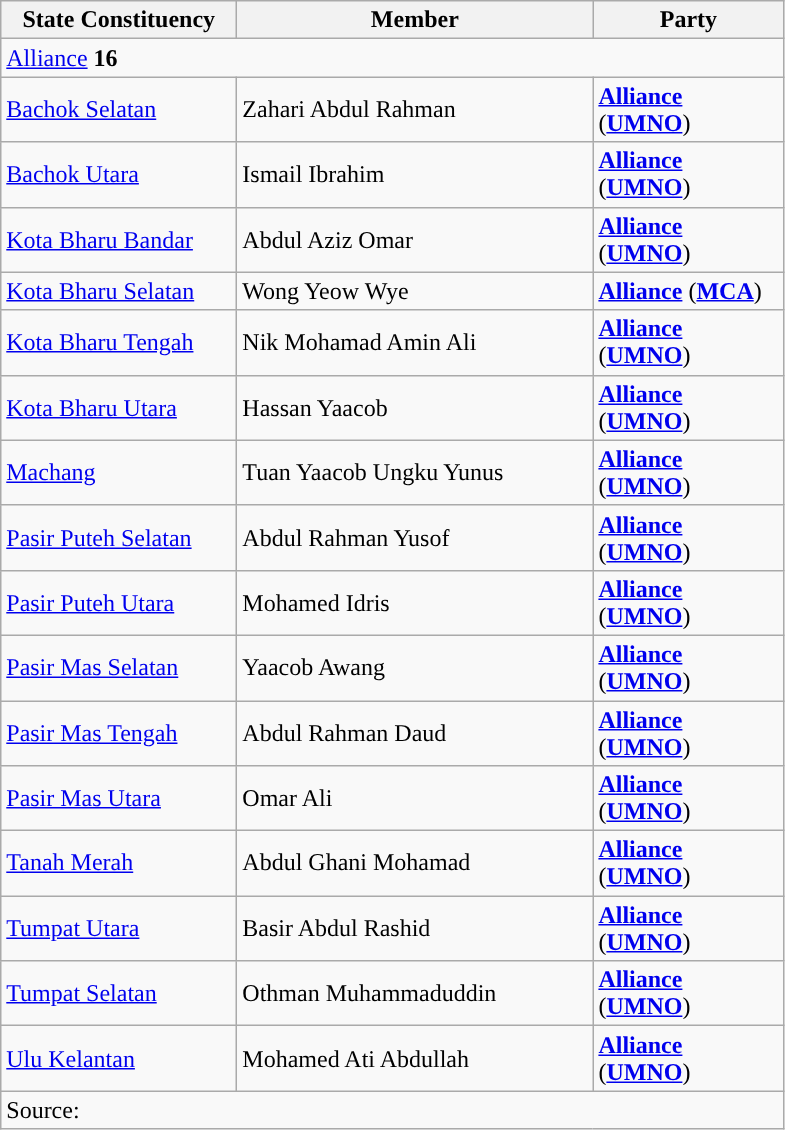<table class="wikitable sortable">
<tr>
<th style="width:150px;">State Constituency</th>
<th style="width:230px;">Member</th>
<th style="width:120px;">Party</th>
</tr>
<tr>
<td colspan="3"><a href='#'>Alliance</a> <strong>16</strong></td>
</tr>
<tr>
<td><a href='#'>Bachok Selatan</a></td>
<td>Zahari Abdul Rahman</td>
<td><strong><a href='#'>Alliance</a></strong> (<strong><a href='#'>UMNO</a></strong>)</td>
</tr>
<tr>
<td><a href='#'>Bachok Utara</a></td>
<td>Ismail Ibrahim</td>
<td><strong><a href='#'>Alliance</a></strong> (<strong><a href='#'>UMNO</a></strong>)</td>
</tr>
<tr>
<td><a href='#'>Kota Bharu Bandar</a></td>
<td>Abdul Aziz Omar</td>
<td><strong><a href='#'>Alliance</a></strong> (<strong><a href='#'>UMNO</a></strong>)</td>
</tr>
<tr>
<td><a href='#'>Kota Bharu Selatan</a></td>
<td>Wong Yeow Wye</td>
<td><strong><a href='#'>Alliance</a></strong> (<strong><a href='#'>MCA</a></strong>)</td>
</tr>
<tr>
<td><a href='#'>Kota Bharu Tengah</a></td>
<td>Nik Mohamad Amin Ali</td>
<td><strong><a href='#'>Alliance</a></strong> (<strong><a href='#'>UMNO</a></strong>)</td>
</tr>
<tr>
<td><a href='#'>Kota Bharu Utara</a></td>
<td>Hassan Yaacob</td>
<td><strong><a href='#'>Alliance</a></strong> (<strong><a href='#'>UMNO</a></strong>)</td>
</tr>
<tr>
<td><a href='#'>Machang</a></td>
<td>Tuan Yaacob Ungku Yunus</td>
<td><strong><a href='#'>Alliance</a></strong> (<strong><a href='#'>UMNO</a></strong>)</td>
</tr>
<tr>
<td><a href='#'>Pasir Puteh Selatan</a></td>
<td>Abdul Rahman Yusof</td>
<td><strong><a href='#'>Alliance</a></strong> (<strong><a href='#'>UMNO</a></strong>)</td>
</tr>
<tr>
<td><a href='#'>Pasir Puteh Utara</a></td>
<td>Mohamed Idris</td>
<td><strong><a href='#'>Alliance</a></strong> (<strong><a href='#'>UMNO</a></strong>)</td>
</tr>
<tr>
<td><a href='#'>Pasir Mas Selatan</a></td>
<td>Yaacob Awang</td>
<td><strong><a href='#'>Alliance</a></strong> (<strong><a href='#'>UMNO</a></strong>)</td>
</tr>
<tr>
<td><a href='#'>Pasir Mas Tengah</a></td>
<td>Abdul Rahman Daud</td>
<td><strong><a href='#'>Alliance</a></strong> (<strong><a href='#'>UMNO</a></strong>)</td>
</tr>
<tr>
<td><a href='#'>Pasir Mas Utara</a></td>
<td>Omar Ali</td>
<td><strong><a href='#'>Alliance</a></strong> (<strong><a href='#'>UMNO</a></strong>)</td>
</tr>
<tr>
<td><a href='#'>Tanah Merah</a></td>
<td>Abdul Ghani Mohamad</td>
<td><strong><a href='#'>Alliance</a></strong> (<strong><a href='#'>UMNO</a></strong>)</td>
</tr>
<tr>
<td><a href='#'>Tumpat Utara</a></td>
<td>Basir Abdul Rashid</td>
<td><strong><a href='#'>Alliance</a></strong> (<strong><a href='#'>UMNO</a></strong>)</td>
</tr>
<tr>
<td><a href='#'>Tumpat Selatan</a></td>
<td>Othman Muhammaduddin</td>
<td><strong><a href='#'>Alliance</a></strong> (<strong><a href='#'>UMNO</a></strong>)</td>
</tr>
<tr>
<td><a href='#'>Ulu Kelantan</a></td>
<td>Mohamed Ati Abdullah</td>
<td><strong><a href='#'>Alliance</a></strong> (<strong><a href='#'>UMNO</a></strong>)</td>
</tr>
<tr>
<td colspan="3">Source:</td>
</tr>
</table>
